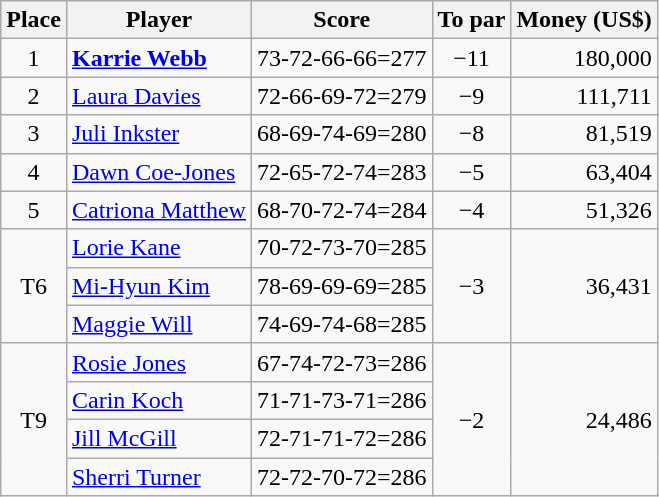<table class="wikitable">
<tr>
<th>Place</th>
<th>Player</th>
<th>Score</th>
<th>To par</th>
<th>Money (US$)</th>
</tr>
<tr>
<td align=center>1</td>
<td> <strong><a href='#'>Karrie Webb</a></strong></td>
<td>73-72-66-66=277</td>
<td align=center>−11</td>
<td align=right>180,000</td>
</tr>
<tr>
<td align=center>2</td>
<td> <a href='#'>Laura Davies</a></td>
<td>72-66-69-72=279</td>
<td align=center>−9</td>
<td align=right>111,711</td>
</tr>
<tr>
<td align=center>3</td>
<td> <a href='#'>Juli Inkster</a></td>
<td>68-69-74-69=280</td>
<td align=center>−8</td>
<td align=right>81,519</td>
</tr>
<tr>
<td align=center>4</td>
<td> <a href='#'>Dawn Coe-Jones</a></td>
<td>72-65-72-74=283</td>
<td align=center>−5</td>
<td align=right>63,404</td>
</tr>
<tr>
<td align=center>5</td>
<td> <a href='#'>Catriona Matthew</a></td>
<td>68-70-72-74=284</td>
<td align=center>−4</td>
<td align=right>51,326</td>
</tr>
<tr>
<td rowspan="3" align=center>T6</td>
<td> <a href='#'>Lorie Kane</a></td>
<td>70-72-73-70=285</td>
<td rowspan="3" align=center>−3</td>
<td rowspan="3" align=right>36,431</td>
</tr>
<tr>
<td> <a href='#'>Mi-Hyun Kim</a></td>
<td>78-69-69-69=285</td>
</tr>
<tr>
<td> <a href='#'>Maggie Will</a></td>
<td>74-69-74-68=285</td>
</tr>
<tr>
<td rowspan="4" align=center>T9</td>
<td> <a href='#'>Rosie Jones</a></td>
<td>67-74-72-73=286</td>
<td rowspan="4" align=center>−2</td>
<td rowspan="4" align=right>24,486</td>
</tr>
<tr>
<td> <a href='#'>Carin Koch</a></td>
<td>71-71-73-71=286</td>
</tr>
<tr>
<td> <a href='#'>Jill McGill</a></td>
<td>72-71-71-72=286</td>
</tr>
<tr>
<td> <a href='#'>Sherri Turner</a></td>
<td>72-72-70-72=286</td>
</tr>
</table>
